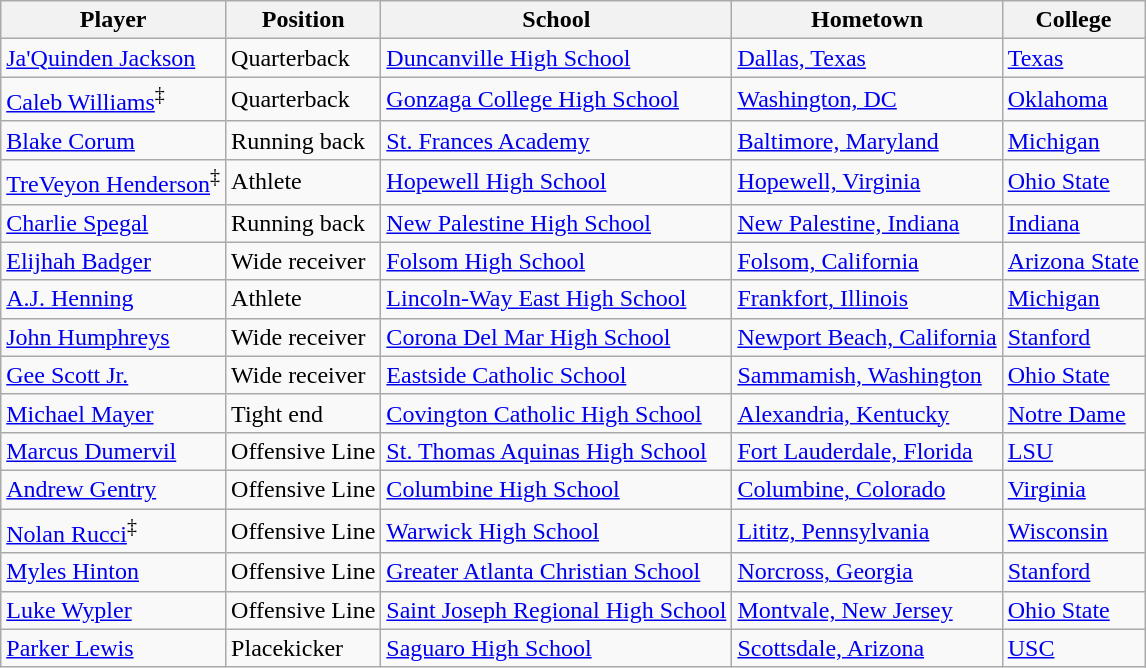<table class="wikitable">
<tr>
<th>Player</th>
<th>Position</th>
<th>School</th>
<th>Hometown</th>
<th>College</th>
</tr>
<tr>
<td><a href='#'>Ja'Quinden Jackson</a></td>
<td>Quarterback</td>
<td><a href='#'>Duncanville High School</a></td>
<td><a href='#'>Dallas, Texas</a></td>
<td><a href='#'>Texas</a></td>
</tr>
<tr>
<td><a href='#'>Caleb Williams</a><sup>‡</sup></td>
<td>Quarterback</td>
<td><a href='#'>Gonzaga College High School</a></td>
<td><a href='#'>Washington, DC</a></td>
<td><a href='#'>Oklahoma</a></td>
</tr>
<tr>
<td><a href='#'>Blake Corum</a></td>
<td>Running back</td>
<td><a href='#'>St. Frances Academy</a></td>
<td><a href='#'>Baltimore, Maryland</a></td>
<td><a href='#'>Michigan</a></td>
</tr>
<tr>
<td><a href='#'>TreVeyon Henderson</a><sup>‡</sup></td>
<td>Athlete</td>
<td><a href='#'>Hopewell High School</a></td>
<td><a href='#'>Hopewell, Virginia</a></td>
<td><a href='#'>Ohio State</a></td>
</tr>
<tr>
<td><a href='#'>Charlie Spegal</a></td>
<td>Running back</td>
<td><a href='#'>New Palestine High School</a></td>
<td><a href='#'>New Palestine, Indiana</a></td>
<td><a href='#'>Indiana</a></td>
</tr>
<tr>
<td><a href='#'>Elijhah Badger</a></td>
<td>Wide receiver</td>
<td><a href='#'>Folsom High School</a></td>
<td><a href='#'>Folsom, California</a></td>
<td><a href='#'>Arizona State</a></td>
</tr>
<tr>
<td><a href='#'>A.J. Henning</a></td>
<td>Athlete</td>
<td><a href='#'>Lincoln-Way East High School</a></td>
<td><a href='#'>Frankfort, Illinois</a></td>
<td><a href='#'>Michigan</a></td>
</tr>
<tr>
<td><a href='#'>John Humphreys</a></td>
<td>Wide receiver</td>
<td><a href='#'>Corona Del Mar High School</a></td>
<td><a href='#'>Newport Beach, California</a></td>
<td><a href='#'>Stanford</a></td>
</tr>
<tr>
<td><a href='#'>Gee Scott Jr.</a></td>
<td>Wide receiver</td>
<td><a href='#'>Eastside Catholic School</a></td>
<td><a href='#'>Sammamish, Washington</a></td>
<td><a href='#'>Ohio State</a></td>
</tr>
<tr>
<td><a href='#'>Michael Mayer</a></td>
<td>Tight end</td>
<td><a href='#'>Covington Catholic High School</a></td>
<td><a href='#'>Alexandria, Kentucky</a></td>
<td><a href='#'>Notre Dame</a></td>
</tr>
<tr>
<td><a href='#'>Marcus Dumervil</a></td>
<td>Offensive Line</td>
<td><a href='#'>St. Thomas Aquinas High School</a></td>
<td><a href='#'>Fort Lauderdale, Florida</a></td>
<td><a href='#'>LSU</a></td>
</tr>
<tr>
<td><a href='#'>Andrew Gentry</a></td>
<td>Offensive Line</td>
<td><a href='#'>Columbine High School</a></td>
<td><a href='#'>Columbine, Colorado</a></td>
<td><a href='#'>Virginia</a></td>
</tr>
<tr>
<td><a href='#'>Nolan Rucci</a><sup>‡</sup></td>
<td>Offensive Line</td>
<td><a href='#'>Warwick High School</a></td>
<td><a href='#'>Lititz, Pennsylvania</a></td>
<td><a href='#'>Wisconsin</a></td>
</tr>
<tr>
<td><a href='#'>Myles Hinton</a></td>
<td>Offensive Line</td>
<td><a href='#'>Greater Atlanta Christian School</a></td>
<td><a href='#'>Norcross, Georgia</a></td>
<td><a href='#'>Stanford</a></td>
</tr>
<tr>
<td><a href='#'>Luke Wypler</a></td>
<td>Offensive Line</td>
<td><a href='#'>Saint Joseph Regional High School</a></td>
<td><a href='#'>Montvale, New Jersey</a></td>
<td><a href='#'>Ohio State</a></td>
</tr>
<tr>
<td><a href='#'>Parker Lewis</a></td>
<td>Placekicker</td>
<td><a href='#'>Saguaro High School</a></td>
<td><a href='#'>Scottsdale, Arizona</a></td>
<td><a href='#'>USC</a></td>
</tr>
</table>
